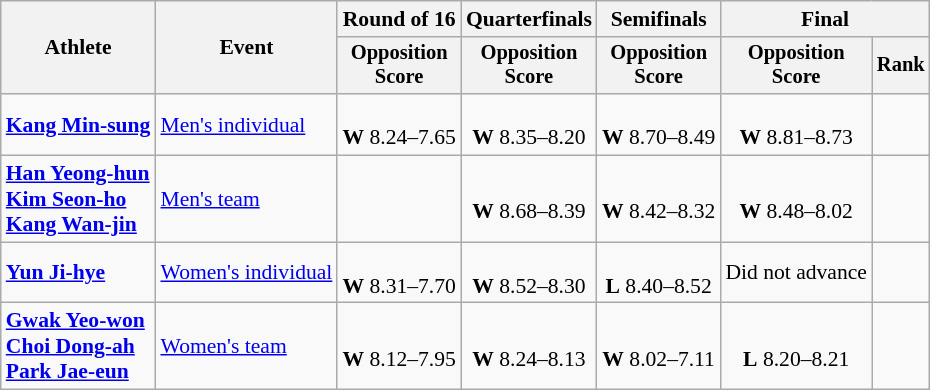<table class=wikitable style=font-size:90%;text-align:center>
<tr>
<th rowspan=2>Athlete</th>
<th rowspan=2>Event</th>
<th>Round of 16</th>
<th>Quarterfinals</th>
<th>Semifinals</th>
<th colspan=2>Final</th>
</tr>
<tr style=font-size:95%>
<th>Opposition<br>Score</th>
<th>Opposition<br>Score</th>
<th>Opposition<br>Score</th>
<th>Opposition<br>Score</th>
<th>Rank</th>
</tr>
<tr>
<td align=left><strong><a href='#'>Kang Min-sung</a></strong></td>
<td align=left><a href='#'>Men's individual</a></td>
<td><br><strong>W</strong> 8.24–7.65</td>
<td><br><strong>W</strong> 8.35–8.20</td>
<td><br><strong>W</strong> 8.70–8.49</td>
<td><br><strong>W</strong> 8.81–8.73</td>
<td></td>
</tr>
<tr>
<td align=left><strong><a href='#'>Han Yeong-hun</a><br><a href='#'>Kim Seon-ho</a><br><a href='#'>Kang Wan-jin</a></strong></td>
<td align=left><a href='#'>Men's team</a></td>
<td></td>
<td><br><strong>W</strong> 8.68–8.39</td>
<td><br><strong>W</strong> 8.42–8.32</td>
<td><br><strong>W</strong> 8.48–8.02</td>
<td></td>
</tr>
<tr>
<td align=left><strong><a href='#'>Yun Ji-hye</a></strong></td>
<td align=left><a href='#'>Women's individual</a></td>
<td><br><strong>W</strong> 8.31–7.70</td>
<td><br><strong>W</strong> 8.52–8.30</td>
<td><br><strong>L</strong> 8.40–8.52</td>
<td>Did not advance</td>
<td></td>
</tr>
<tr>
<td align=left><strong><a href='#'>Gwak Yeo-won</a><br><a href='#'>Choi Dong-ah</a><br><a href='#'>Park Jae-eun</a></strong></td>
<td align=left><a href='#'>Women's team</a></td>
<td><br><strong>W</strong> 8.12–7.95</td>
<td><br><strong>W</strong> 8.24–8.13</td>
<td><br><strong>W</strong> 8.02–7.11</td>
<td><br><strong>L</strong> 8.20–8.21</td>
<td></td>
</tr>
</table>
